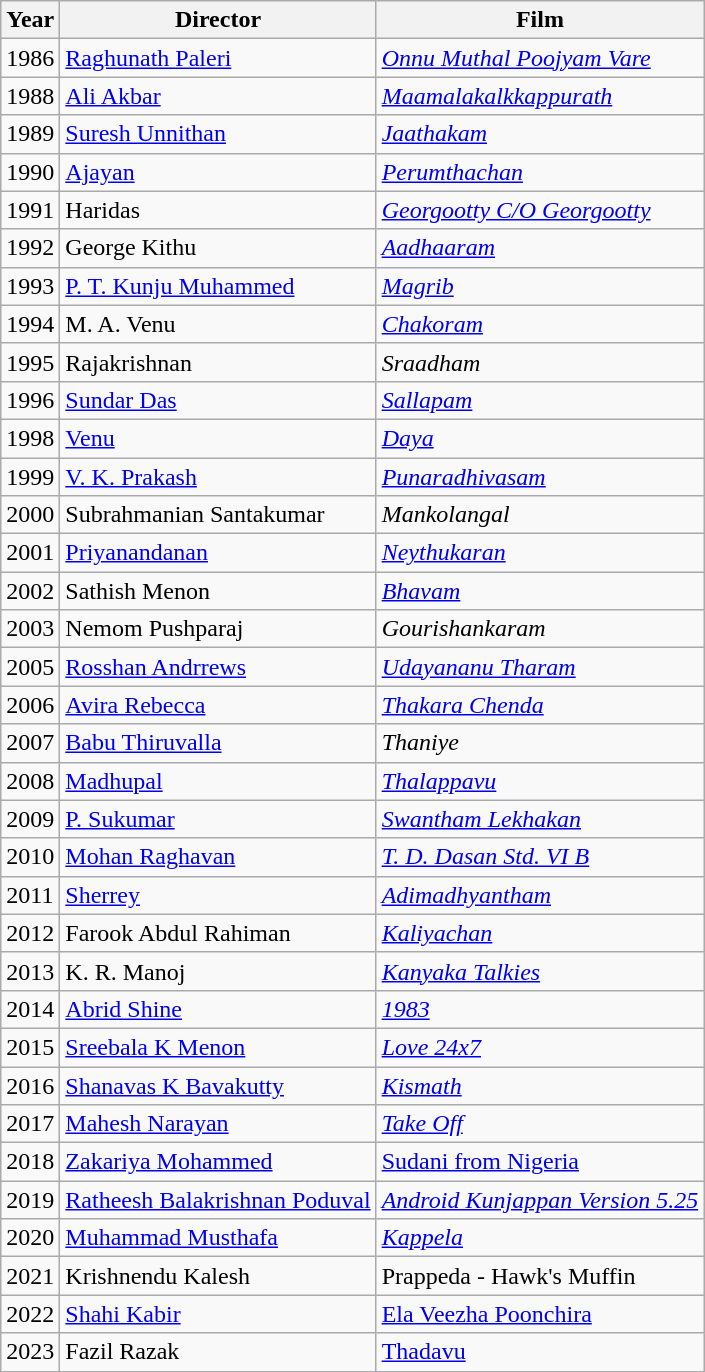<table class="wikitable sortable">
<tr>
<th>Year</th>
<th>Director</th>
<th>Film</th>
</tr>
<tr>
<td>1986</td>
<td><a href='#'>Raghunath Paleri</a></td>
<td><em><a href='#'>Onnu Muthal Poojyam Vare</a></em></td>
</tr>
<tr>
<td>1988</td>
<td><a href='#'>Ali Akbar</a></td>
<td><em><a href='#'>Maamalakalkkappurath</a></em></td>
</tr>
<tr>
<td>1989</td>
<td><a href='#'>Suresh Unnithan</a></td>
<td><em><a href='#'>Jaathakam</a></em></td>
</tr>
<tr>
<td>1990</td>
<td><a href='#'>Ajayan</a></td>
<td><em><a href='#'>Perumthachan</a></em></td>
</tr>
<tr>
<td>1991</td>
<td>Haridas</td>
<td><em><a href='#'>Georgootty C/O Georgootty</a></em></td>
</tr>
<tr>
<td>1992</td>
<td>George Kithu</td>
<td><em><a href='#'>Aadhaaram</a></em></td>
</tr>
<tr>
<td>1993</td>
<td><a href='#'>P. T. Kunju Muhammed</a></td>
<td><em><a href='#'>Magrib</a></em></td>
</tr>
<tr>
<td>1994</td>
<td>M. A. Venu</td>
<td><em><a href='#'>Chakoram</a></em></td>
</tr>
<tr>
<td>1995</td>
<td>Rajakrishnan</td>
<td><em>Sraadham</em></td>
</tr>
<tr>
<td>1996</td>
<td><a href='#'>Sundar Das</a></td>
<td><em><a href='#'>Sallapam</a></em></td>
</tr>
<tr>
<td>1998</td>
<td><a href='#'>Venu</a></td>
<td><em><a href='#'>Daya</a></em></td>
</tr>
<tr>
<td>1999</td>
<td><a href='#'>V. K. Prakash</a></td>
<td><em><a href='#'>Punaradhivasam</a></em></td>
</tr>
<tr>
<td>2000</td>
<td>Subrahmanian Santakumar</td>
<td><em>Mankolangal</em></td>
</tr>
<tr>
<td>2001</td>
<td><a href='#'>Priyanandanan</a></td>
<td><em><a href='#'>Neythukaran</a></em></td>
</tr>
<tr>
<td>2002</td>
<td>Sathish Menon</td>
<td><em><a href='#'>Bhavam</a></em></td>
</tr>
<tr>
<td>2003</td>
<td>Nemom Pushparaj</td>
<td><em>Gourishankaram</em></td>
</tr>
<tr>
<td>2005</td>
<td><a href='#'>Rosshan Andrrews</a></td>
<td><em><a href='#'>Udayananu Tharam</a></em></td>
</tr>
<tr>
<td>2006</td>
<td><a href='#'>Avira Rebecca</a></td>
<td><em><a href='#'>Thakara Chenda</a></em></td>
</tr>
<tr>
<td>2007</td>
<td><a href='#'>Babu Thiruvalla</a></td>
<td><em>Thaniye</em></td>
</tr>
<tr>
<td>2008</td>
<td><a href='#'>Madhupal</a></td>
<td><em><a href='#'>Thalappavu</a></em></td>
</tr>
<tr>
<td>2009</td>
<td><a href='#'>P. Sukumar</a></td>
<td><em><a href='#'>Swantham Lekhakan</a></em></td>
</tr>
<tr>
<td>2010</td>
<td><a href='#'>Mohan Raghavan</a></td>
<td><em><a href='#'>T. D. Dasan Std. VI B</a></em></td>
</tr>
<tr>
<td>2011</td>
<td><a href='#'>Sherrey</a></td>
<td><em><a href='#'>Adimadhyantham</a></em></td>
</tr>
<tr>
<td>2012</td>
<td>Farook Abdul Rahiman</td>
<td><em><a href='#'>Kaliyachan</a></em></td>
</tr>
<tr>
<td>2013</td>
<td>K. R. Manoj</td>
<td><em><a href='#'>Kanyaka Talkies</a></em></td>
</tr>
<tr>
<td>2014</td>
<td><a href='#'>Abrid Shine</a></td>
<td><em><a href='#'>1983</a></em></td>
</tr>
<tr>
<td>2015</td>
<td><a href='#'>Sreebala K Menon</a></td>
<td><em><a href='#'>Love 24x7</a></em></td>
</tr>
<tr>
<td>2016</td>
<td><a href='#'>Shanavas K Bavakutty</a></td>
<td><em><a href='#'>Kismath</a></em></td>
</tr>
<tr>
<td>2017</td>
<td><a href='#'>Mahesh Narayan</a></td>
<td><em><a href='#'>Take Off</a></em></td>
</tr>
<tr>
<td>2018</td>
<td><a href='#'>Zakariya Mohammed</a></td>
<td><a href='#'>Sudani from Nigeria</a></td>
</tr>
<tr>
<td>2019</td>
<td><a href='#'>Ratheesh Balakrishnan Poduval</a></td>
<td><em><a href='#'>Android Kunjappan Version 5.25</a></em></td>
</tr>
<tr>
<td>2020</td>
<td><a href='#'>Muhammad Musthafa</a></td>
<td><em><a href='#'>Kappela</a></em></td>
</tr>
<tr>
<td>2021</td>
<td>Krishnendu Kalesh</td>
<td>Prappeda - Hawk's Muffin</td>
</tr>
<tr>
<td>2022</td>
<td><a href='#'>Shahi Kabir</a></td>
<td><a href='#'>Ela Veezha Poonchira</a></td>
</tr>
<tr>
<td>2023</td>
<td>Fazil Razak</td>
<td><a href='#'>Thadavu</a></td>
</tr>
<tr>
</tr>
</table>
